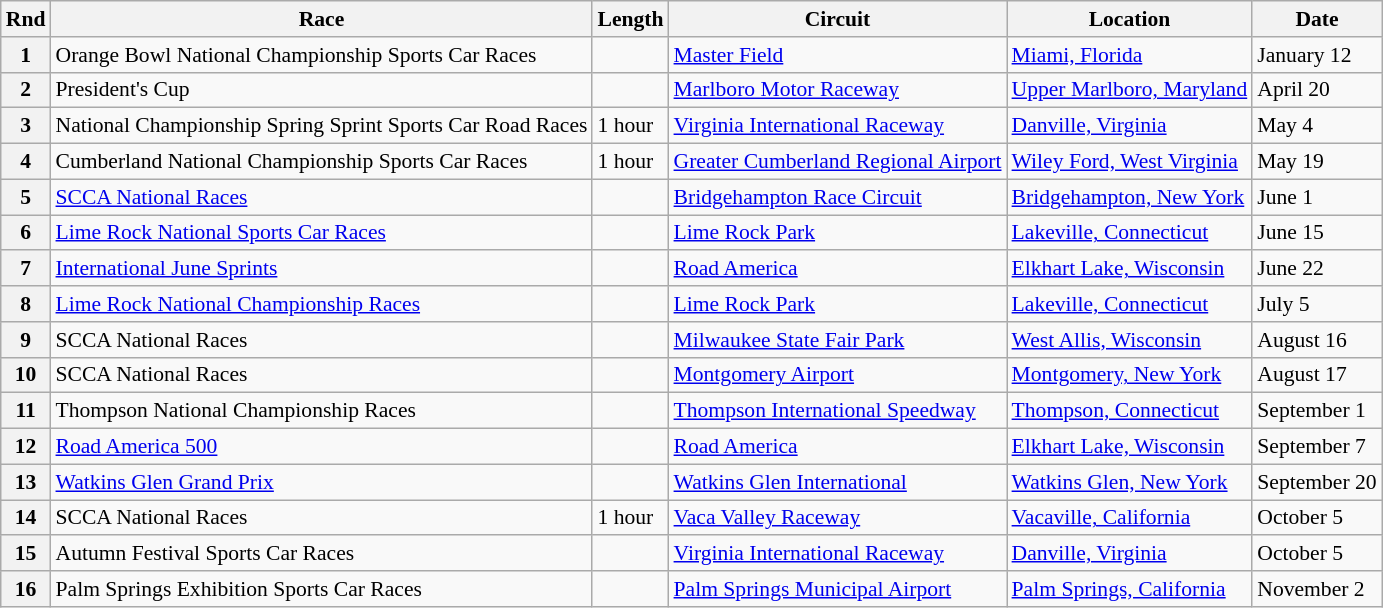<table class="wikitable" style="font-size: 90%;">
<tr>
<th>Rnd</th>
<th>Race</th>
<th>Length</th>
<th>Circuit</th>
<th>Location</th>
<th>Date</th>
</tr>
<tr>
<th>1</th>
<td>Orange Bowl National Championship Sports Car Races</td>
<td></td>
<td><a href='#'>Master Field</a></td>
<td><a href='#'>Miami, Florida</a></td>
<td>January 12</td>
</tr>
<tr>
<th>2</th>
<td>President's Cup</td>
<td></td>
<td><a href='#'>Marlboro Motor Raceway</a></td>
<td><a href='#'>Upper Marlboro, Maryland</a></td>
<td>April 20</td>
</tr>
<tr>
<th>3</th>
<td>National Championship Spring Sprint Sports Car Road Races</td>
<td>1 hour</td>
<td><a href='#'>Virginia International Raceway</a></td>
<td><a href='#'>Danville, Virginia</a></td>
<td>May 4</td>
</tr>
<tr>
<th>4</th>
<td>Cumberland National Championship Sports Car Races</td>
<td>1 hour</td>
<td><a href='#'>Greater Cumberland Regional Airport</a></td>
<td><a href='#'>Wiley Ford, West Virginia</a></td>
<td>May 19</td>
</tr>
<tr>
<th>5</th>
<td><a href='#'>SCCA National Races</a></td>
<td></td>
<td><a href='#'>Bridgehampton Race Circuit</a></td>
<td><a href='#'>Bridgehampton, New York</a></td>
<td>June 1</td>
</tr>
<tr>
<th>6</th>
<td><a href='#'>Lime Rock National Sports Car Races</a></td>
<td></td>
<td><a href='#'>Lime Rock Park</a></td>
<td><a href='#'>Lakeville, Connecticut</a></td>
<td>June 15</td>
</tr>
<tr>
<th>7</th>
<td><a href='#'>International June Sprints</a></td>
<td></td>
<td><a href='#'>Road America</a></td>
<td><a href='#'>Elkhart Lake, Wisconsin</a></td>
<td>June 22</td>
</tr>
<tr>
<th>8</th>
<td><a href='#'>Lime Rock National Championship Races</a></td>
<td></td>
<td><a href='#'>Lime Rock Park</a></td>
<td><a href='#'>Lakeville, Connecticut</a></td>
<td>July 5</td>
</tr>
<tr>
<th>9</th>
<td>SCCA National Races</td>
<td></td>
<td><a href='#'>Milwaukee State Fair Park</a></td>
<td><a href='#'>West Allis, Wisconsin</a></td>
<td>August 16</td>
</tr>
<tr>
<th>10</th>
<td>SCCA National Races</td>
<td></td>
<td><a href='#'>Montgomery Airport</a></td>
<td><a href='#'>Montgomery, New York</a></td>
<td>August 17</td>
</tr>
<tr>
<th>11</th>
<td>Thompson National Championship Races</td>
<td></td>
<td><a href='#'>Thompson International Speedway</a></td>
<td><a href='#'>Thompson, Connecticut</a></td>
<td>September 1</td>
</tr>
<tr>
<th>12</th>
<td><a href='#'>Road America 500</a></td>
<td></td>
<td><a href='#'>Road America</a></td>
<td><a href='#'>Elkhart Lake, Wisconsin</a></td>
<td>September 7</td>
</tr>
<tr>
<th>13</th>
<td><a href='#'>Watkins Glen Grand Prix</a></td>
<td></td>
<td><a href='#'>Watkins Glen International</a></td>
<td><a href='#'>Watkins Glen, New York</a></td>
<td>September 20</td>
</tr>
<tr>
<th>14</th>
<td>SCCA National Races</td>
<td>1 hour</td>
<td><a href='#'>Vaca Valley Raceway</a></td>
<td><a href='#'>Vacaville, California</a></td>
<td>October 5</td>
</tr>
<tr>
<th>15</th>
<td>Autumn Festival Sports Car Races</td>
<td></td>
<td><a href='#'>Virginia International Raceway</a></td>
<td><a href='#'>Danville, Virginia</a></td>
<td>October 5</td>
</tr>
<tr>
<th>16</th>
<td>Palm Springs Exhibition Sports Car Races</td>
<td></td>
<td><a href='#'>Palm Springs Municipal Airport</a></td>
<td><a href='#'>Palm Springs, California</a></td>
<td>November 2</td>
</tr>
</table>
